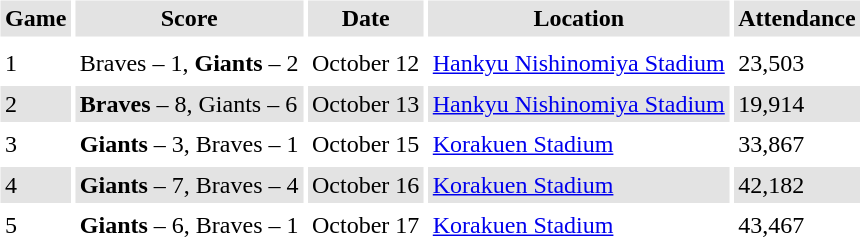<table border="0" cellspacing="3" cellpadding="3">
<tr style="background: #e3e3e3;">
<th>Game</th>
<th>Score</th>
<th>Date</th>
<th>Location</th>
<th>Attendance</th>
</tr>
<tr style="background: #e3e3e3;">
</tr>
<tr>
<td>1</td>
<td>Braves – 1, <strong>Giants</strong> – 2</td>
<td>October 12</td>
<td><a href='#'>Hankyu Nishinomiya Stadium</a></td>
<td>23,503</td>
</tr>
<tr style="background: #e3e3e3;">
<td>2</td>
<td><strong>Braves</strong> – 8, Giants – 6</td>
<td>October 13</td>
<td><a href='#'>Hankyu Nishinomiya Stadium</a></td>
<td>19,914</td>
</tr>
<tr>
<td>3</td>
<td><strong>Giants</strong> – 3, Braves – 1</td>
<td>October 15</td>
<td><a href='#'>Korakuen Stadium</a></td>
<td>33,867</td>
</tr>
<tr style="background: #e3e3e3;">
<td>4</td>
<td><strong>Giants</strong> – 7, Braves – 4</td>
<td>October 16</td>
<td><a href='#'>Korakuen Stadium</a></td>
<td>42,182</td>
</tr>
<tr>
<td>5</td>
<td><strong>Giants</strong> – 6, Braves – 1</td>
<td>October 17</td>
<td><a href='#'>Korakuen Stadium</a></td>
<td>43,467</td>
</tr>
</table>
